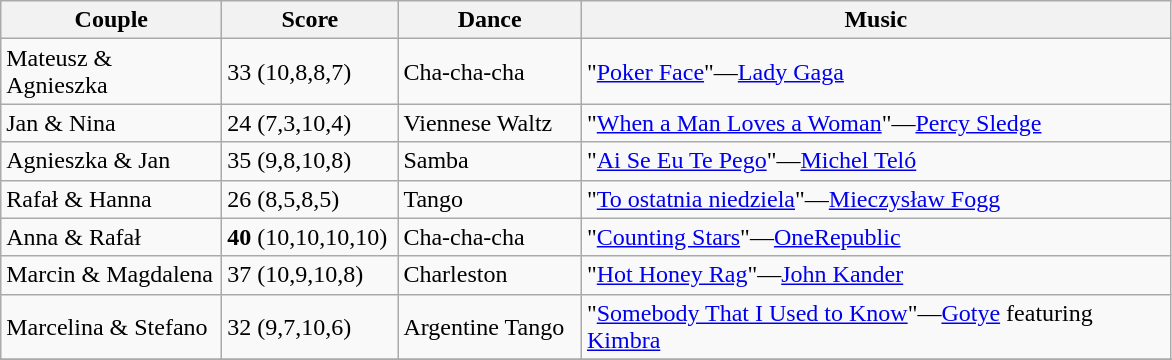<table class="wikitable">
<tr>
<th width="140">Couple</th>
<th width="110">Score</th>
<th width="115">Dance</th>
<th width="385">Music</th>
</tr>
<tr>
<td>Mateusz & Agnieszka</td>
<td>33 (10,8,8,7)</td>
<td>Cha-cha-cha</td>
<td>"<a href='#'>Poker Face</a>"—<a href='#'>Lady Gaga</a></td>
</tr>
<tr>
<td>Jan & Nina</td>
<td>24 (7,3,10,4)</td>
<td>Viennese Waltz</td>
<td>"<a href='#'>When a Man Loves a Woman</a>"—<a href='#'>Percy Sledge</a></td>
</tr>
<tr>
<td>Agnieszka & Jan</td>
<td>35 (9,8,10,8)</td>
<td>Samba</td>
<td>"<a href='#'>Ai Se Eu Te Pego</a>"—<a href='#'>Michel Teló</a></td>
</tr>
<tr>
<td>Rafał & Hanna</td>
<td>26 (8,5,8,5)</td>
<td>Tango</td>
<td>"<a href='#'>To ostatnia niedziela</a>"—<a href='#'>Mieczysław Fogg</a></td>
</tr>
<tr>
<td>Anna & Rafał</td>
<td><strong>40</strong> (10,10,10,10)</td>
<td>Cha-cha-cha</td>
<td>"<a href='#'>Counting Stars</a>"—<a href='#'>OneRepublic</a></td>
</tr>
<tr>
<td>Marcin & Magdalena</td>
<td>37 (10,9,10,8)</td>
<td>Charleston</td>
<td>"<a href='#'>Hot Honey Rag</a>"—<a href='#'>John Kander</a></td>
</tr>
<tr>
<td>Marcelina & Stefano</td>
<td>32 (9,7,10,6)</td>
<td>Argentine Tango</td>
<td>"<a href='#'>Somebody That I Used to Know</a>"—<a href='#'>Gotye</a> featuring <a href='#'>Kimbra</a></td>
</tr>
<tr>
</tr>
</table>
